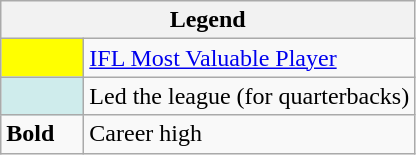<table class="wikitable">
<tr>
<th colspan="2">Legend</th>
</tr>
<tr>
<td style="background:#ff0; width:3em;"></td>
<td><a href='#'>IFL Most Valuable Player</a></td>
</tr>
<tr>
<td style="background:#cfecec; width:3em;"></td>
<td>Led the league (for quarterbacks)</td>
</tr>
<tr>
<td style="width:3em;"><strong>Bold</strong></td>
<td>Career high</td>
</tr>
</table>
